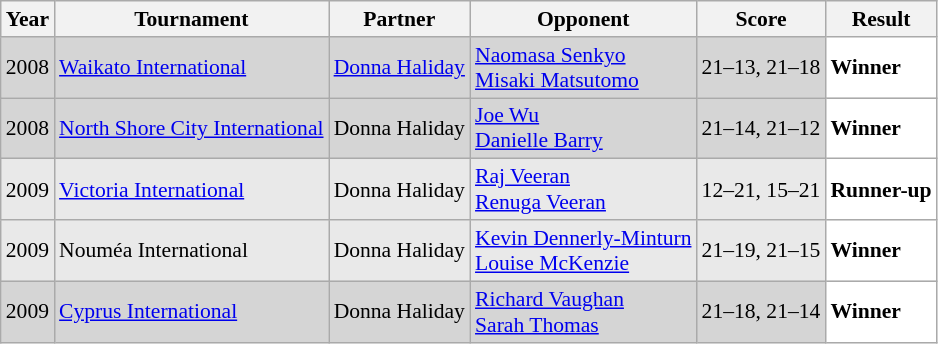<table class="sortable wikitable" style="font-size: 90%;">
<tr>
<th>Year</th>
<th>Tournament</th>
<th>Partner</th>
<th>Opponent</th>
<th>Score</th>
<th>Result</th>
</tr>
<tr style="background:#D5D5D5">
<td align="center">2008</td>
<td align="left"><a href='#'>Waikato International</a></td>
<td align="left"> <a href='#'>Donna Haliday</a></td>
<td align="left"> <a href='#'>Naomasa Senkyo</a> <br>  <a href='#'>Misaki Matsutomo</a></td>
<td align="left">21–13, 21–18</td>
<td style="text-align:left; background:white"> <strong>Winner</strong></td>
</tr>
<tr style="background:#D5D5D5">
<td align="center">2008</td>
<td align="left"><a href='#'>North Shore City International</a></td>
<td align="left"> Donna Haliday</td>
<td align="left"> <a href='#'>Joe Wu</a> <br>  <a href='#'>Danielle Barry</a></td>
<td align="left">21–14, 21–12</td>
<td style="text-align:left; background:white"> <strong>Winner</strong></td>
</tr>
<tr style="background:#E9E9E9">
<td align="center">2009</td>
<td align="left"><a href='#'>Victoria International</a></td>
<td align="left"> Donna Haliday</td>
<td align="left"> <a href='#'>Raj Veeran</a> <br>  <a href='#'>Renuga Veeran</a></td>
<td align="left">12–21, 15–21</td>
<td style="text-align:left; background:white"> <strong>Runner-up</strong></td>
</tr>
<tr style="background:#E9E9E9">
<td align="center">2009</td>
<td align="left">Nouméa International</td>
<td align="left"> Donna Haliday</td>
<td align="left"> <a href='#'>Kevin Dennerly-Minturn</a> <br>  <a href='#'>Louise McKenzie</a></td>
<td align="left">21–19, 21–15</td>
<td style="text-align:left; background:white"> <strong>Winner</strong></td>
</tr>
<tr style="background:#D5D5D5">
<td align="center">2009</td>
<td align="left"><a href='#'>Cyprus International</a></td>
<td align="left"> Donna Haliday</td>
<td align="left"> <a href='#'>Richard Vaughan</a> <br>  <a href='#'>Sarah Thomas</a></td>
<td align="left">21–18, 21–14</td>
<td style="text-align:left; background:white"> <strong>Winner</strong></td>
</tr>
</table>
